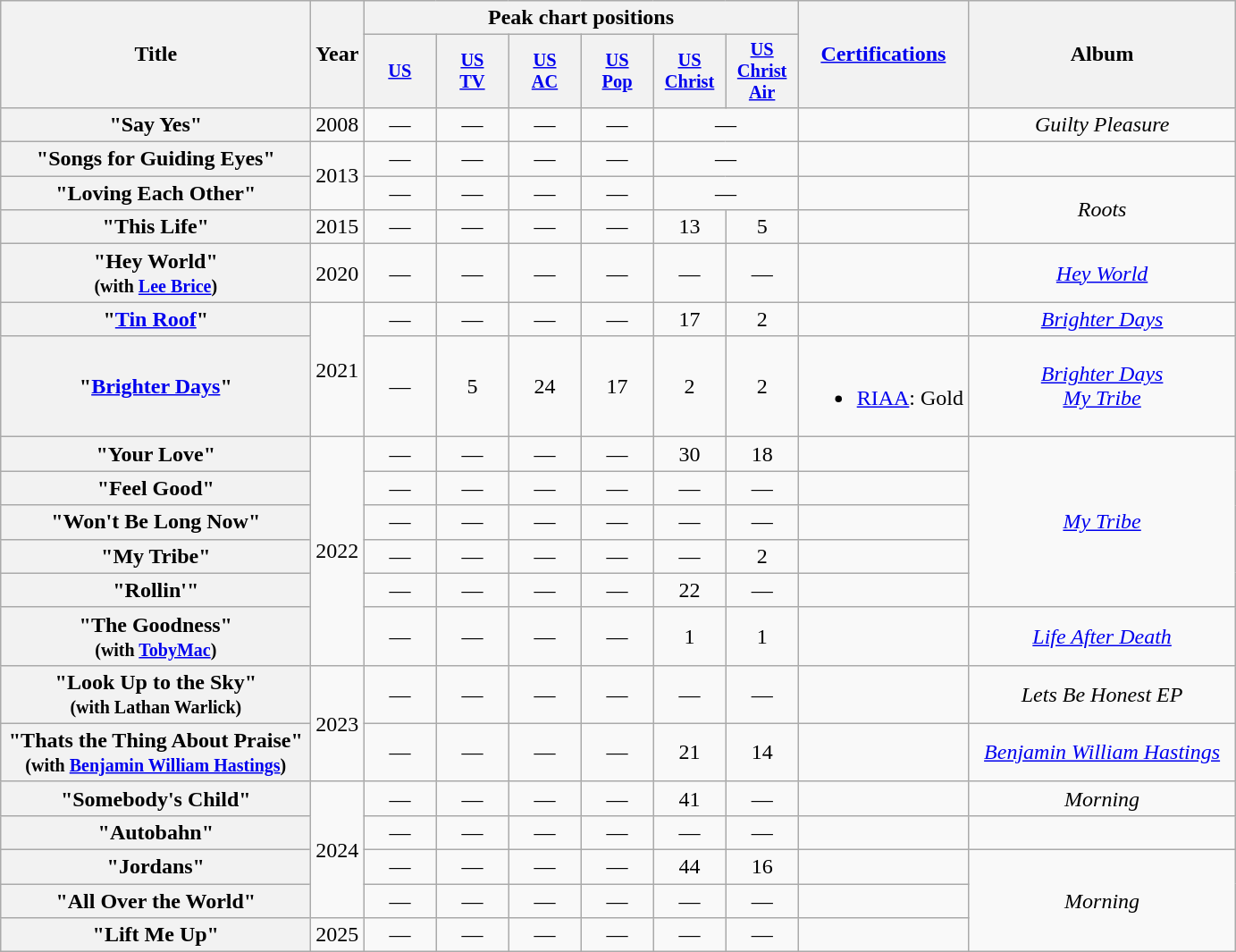<table class="wikitable plainrowheaders" style="text-align:center;">
<tr>
<th rowspan="2" scope="col" style="width:14em;">Title</th>
<th rowspan="2" scope="col">Year</th>
<th colspan="6">Peak chart positions</th>
<th rowspan="2"><a href='#'>Certifications</a></th>
<th rowspan="2" scope="col" style="width:12em;">Album</th>
</tr>
<tr>
<th scope="col" style="width:3.5em;font-size:85%;"><a href='#'>US</a></th>
<th scope="col" style="width:3.5em;font-size:85%;"><a href='#'>US<br>TV</a></th>
<th scope="col" style="width:3.5em;font-size:85%;"><a href='#'>US<br>AC</a></th>
<th scope="col" style="width:3.5em;font-size:85%;"><a href='#'>US<br>Pop</a></th>
<th scope="col" style="width:3.5em;font-size:85%;"><a href='#'>US<br>Christ</a></th>
<th scope="col" style="width:3.5em;font-size:85%;"><a href='#'>US<br>Christ<br>Air</a></th>
</tr>
<tr>
<th scope="row">"Say Yes"</th>
<td>2008</td>
<td>—</td>
<td>—</td>
<td>—</td>
<td>—</td>
<td colspan="2">—</td>
<td></td>
<td><em>Guilty Pleasure</em></td>
</tr>
<tr>
<th scope="row">"Songs for Guiding Eyes"</th>
<td rowspan="2">2013</td>
<td>—</td>
<td>—</td>
<td>—</td>
<td>—</td>
<td colspan="2">—</td>
<td></td>
<td></td>
</tr>
<tr>
<th scope="row">"Loving Each Other"</th>
<td>—</td>
<td>—</td>
<td>—</td>
<td>—</td>
<td colspan="2">—</td>
<td></td>
<td rowspan="2"><em>Roots</em></td>
</tr>
<tr>
<th scope="row">"This Life"</th>
<td>2015</td>
<td>—</td>
<td>—</td>
<td>—</td>
<td>—</td>
<td>13</td>
<td>5<br></td>
<td></td>
</tr>
<tr>
<th scope="row">"Hey World"<br><small>(with <a href='#'>Lee Brice</a>)</small></th>
<td>2020</td>
<td>—</td>
<td>—</td>
<td>—</td>
<td>—</td>
<td>—</td>
<td>—</td>
<td></td>
<td><em><a href='#'>Hey World</a></em></td>
</tr>
<tr>
<th scope="row">"<a href='#'>Tin Roof</a>"</th>
<td rowspan="2">2021</td>
<td>—</td>
<td>—</td>
<td>—</td>
<td>—</td>
<td>17</td>
<td>2<br></td>
<td></td>
<td><em><a href='#'>Brighter Days</a></em></td>
</tr>
<tr>
<th scope="row">"<a href='#'>Brighter Days</a>"</th>
<td>—</td>
<td>5</td>
<td>24</td>
<td>17</td>
<td>2</td>
<td>2</td>
<td><br><ul><li><a href='#'>RIAA</a>: Gold</li></ul></td>
<td><em><a href='#'>Brighter Days</a></em><br><em><a href='#'>My Tribe</a></em></td>
</tr>
<tr>
<th scope="row">"Your Love"</th>
<td rowspan="6">2022</td>
<td>—</td>
<td>—</td>
<td>—</td>
<td>—</td>
<td>30</td>
<td>18</td>
<td></td>
<td rowspan="5"><em><a href='#'>My Tribe</a></em></td>
</tr>
<tr>
<th scope="row">"Feel Good"</th>
<td>—</td>
<td>—</td>
<td>—</td>
<td>—</td>
<td>—</td>
<td>—</td>
<td></td>
</tr>
<tr>
<th scope="row">"Won't Be Long Now"</th>
<td>—</td>
<td>—</td>
<td>—</td>
<td>—</td>
<td>—</td>
<td>—</td>
<td></td>
</tr>
<tr>
<th scope="row">"My Tribe"</th>
<td>—</td>
<td>—</td>
<td>—</td>
<td>—</td>
<td>—</td>
<td>2</td>
<td></td>
</tr>
<tr>
<th scope="row">"Rollin'"</th>
<td>—</td>
<td>—</td>
<td>—</td>
<td>—</td>
<td>22</td>
<td>—</td>
<td></td>
</tr>
<tr>
<th scope="row">"The Goodness"<br><small>(with <a href='#'>TobyMac</a>)</small></th>
<td>—</td>
<td>—</td>
<td>—</td>
<td>—</td>
<td>1</td>
<td>1</td>
<td></td>
<td><em><a href='#'>Life After Death</a></em></td>
</tr>
<tr>
<th scope="row">"Look Up to the Sky"<br><small>(with Lathan Warlick)</small></th>
<td rowspan="2">2023</td>
<td>—</td>
<td>—</td>
<td>—</td>
<td>—</td>
<td>—</td>
<td>—</td>
<td></td>
<td><em>Lets Be Honest EP</em></td>
</tr>
<tr>
<th scope="row">"Thats the Thing About Praise"<br><small>(with <a href='#'>Benjamin William Hastings</a>)</small></th>
<td>—</td>
<td>—</td>
<td>—</td>
<td>—</td>
<td>21</td>
<td>14</td>
<td></td>
<td><em><a href='#'>Benjamin William Hastings</a></em></td>
</tr>
<tr>
<th scope="row">"Somebody's Child"<br></th>
<td rowspan="4">2024</td>
<td>—</td>
<td>—</td>
<td>—</td>
<td>—</td>
<td>41</td>
<td>—</td>
<td></td>
<td><em>Morning</em></td>
</tr>
<tr>
<th scope="row">"Autobahn"</th>
<td>—</td>
<td>—</td>
<td>—</td>
<td>—</td>
<td>—</td>
<td>—</td>
<td></td>
<td></td>
</tr>
<tr>
<th scope="row">"Jordans"</th>
<td>—</td>
<td>—</td>
<td>—</td>
<td>—</td>
<td>44</td>
<td>16<br></td>
<td></td>
<td rowspan="3"><em>Morning</em></td>
</tr>
<tr>
<th scope="row">"All Over the World"</th>
<td>—</td>
<td>—</td>
<td>—</td>
<td>—</td>
<td>—</td>
<td>—</td>
<td></td>
</tr>
<tr>
<th scope="row">"Lift Me Up"</th>
<td>2025</td>
<td>—</td>
<td>—</td>
<td>—</td>
<td>—</td>
<td>—</td>
<td>—</td>
<td></td>
</tr>
</table>
